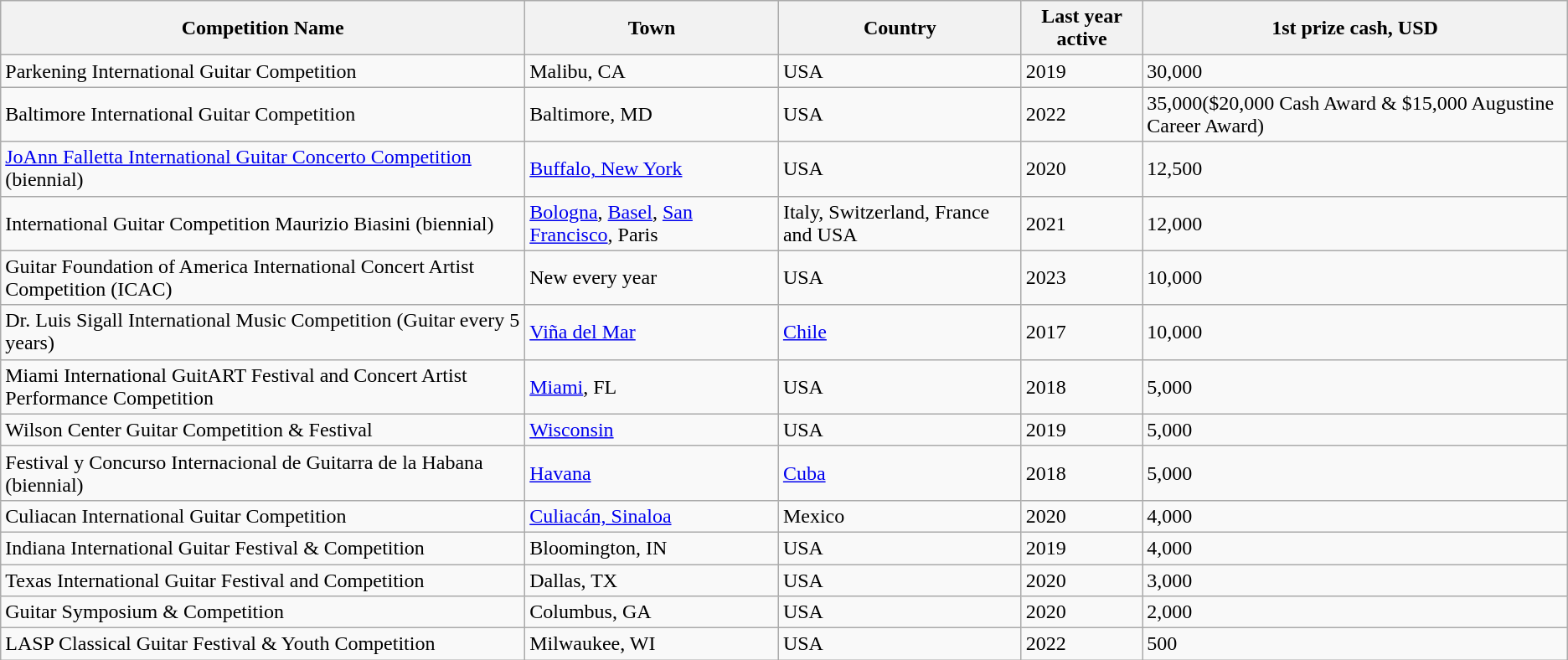<table class="wikitable sortable">
<tr>
<th>Competition Name</th>
<th>Town</th>
<th>Country</th>
<th>Last year active</th>
<th>1st prize cash, USD</th>
</tr>
<tr>
<td>Parkening International Guitar Competition</td>
<td>Malibu, CA</td>
<td>USA</td>
<td>2019</td>
<td>30,000</td>
</tr>
<tr>
<td>Baltimore International Guitar Competition</td>
<td>Baltimore, MD</td>
<td>USA</td>
<td>2022</td>
<td>35,000($20,000 Cash Award & $15,000 Augustine Career Award)</td>
</tr>
<tr>
<td><a href='#'>JoAnn Falletta International Guitar Concerto Competition</a> (biennial)</td>
<td><a href='#'>Buffalo, New York</a></td>
<td>USA</td>
<td>2020</td>
<td>12,500</td>
</tr>
<tr>
<td>International Guitar Competition Maurizio Biasini (biennial)</td>
<td><a href='#'>Bologna</a>, <a href='#'>Basel</a>, <a href='#'>San Francisco</a>, Paris</td>
<td>Italy, Switzerland, France and USA</td>
<td>2021</td>
<td>12,000</td>
</tr>
<tr>
<td>Guitar Foundation of America International Concert Artist Competition (ICAC)</td>
<td>New every year</td>
<td>USA</td>
<td>2023</td>
<td>10,000</td>
</tr>
<tr>
<td>Dr. Luis Sigall International Music Competition (Guitar every 5 years)</td>
<td><a href='#'>Viña del Mar</a></td>
<td><a href='#'>Chile</a></td>
<td>2017</td>
<td>10,000</td>
</tr>
<tr>
<td>Miami International GuitART Festival and Concert Artist Performance Competition</td>
<td><a href='#'>Miami</a>, FL</td>
<td>USA</td>
<td>2018</td>
<td>5,000</td>
</tr>
<tr>
<td>Wilson Center Guitar Competition & Festival</td>
<td><a href='#'>Wisconsin</a></td>
<td>USA</td>
<td>2019</td>
<td>5,000</td>
</tr>
<tr>
<td>Festival y Concurso Internacional de Guitarra de la Habana (biennial)</td>
<td><a href='#'>Havana</a></td>
<td><a href='#'>Cuba</a></td>
<td>2018</td>
<td>5,000</td>
</tr>
<tr>
<td>Culiacan International Guitar Competition</td>
<td><a href='#'>Culiacán, Sinaloa</a></td>
<td>Mexico</td>
<td>2020</td>
<td>4,000</td>
</tr>
<tr>
<td>Indiana International Guitar Festival & Competition</td>
<td>Bloomington, IN</td>
<td>USA</td>
<td>2019</td>
<td>4,000</td>
</tr>
<tr>
<td>Texas International Guitar Festival and Competition</td>
<td>Dallas, TX</td>
<td>USA</td>
<td>2020</td>
<td>3,000</td>
</tr>
<tr>
<td>Guitar Symposium & Competition</td>
<td>Columbus, GA</td>
<td>USA</td>
<td>2020</td>
<td>2,000</td>
</tr>
<tr>
<td>LASP Classical Guitar Festival & Youth Competition</td>
<td>Milwaukee, WI</td>
<td>USA</td>
<td>2022</td>
<td>500</td>
</tr>
</table>
